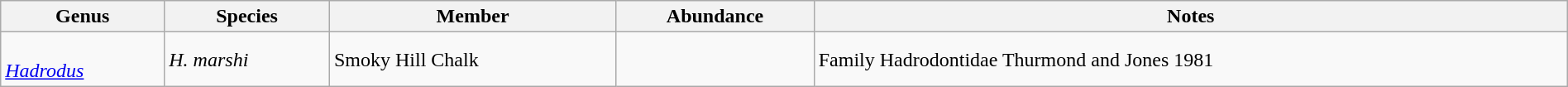<table class="wikitable" style="margin:auto; width:100%;">
<tr>
<th>Genus</th>
<th>Species</th>
<th>Member</th>
<th>Abundance</th>
<th>Notes</th>
</tr>
<tr>
<td><br><em><a href='#'>Hadrodus</a></em></td>
<td><em>H. marshi</em></td>
<td>Smoky Hill Chalk</td>
<td></td>
<td>Family Hadrodontidae Thurmond and Jones 1981</td>
</tr>
</table>
